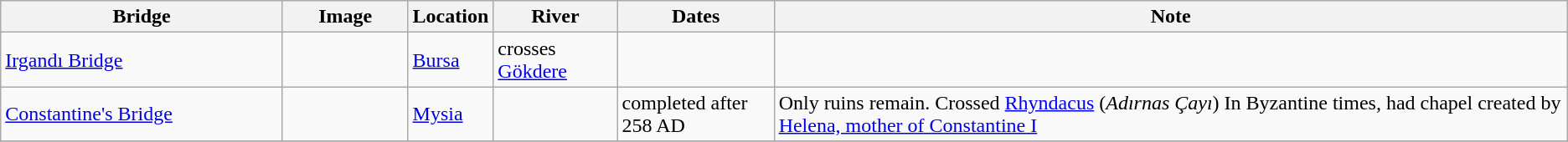<table class="wikitable sortable">
<tr>
<th width = 18%>Bridge</th>
<th width = 8% class="unsortable">Image</th>
<th>Location</th>
<th>River</th>
<th width = 10%>Dates</th>
<th class="unsortable">Note</th>
</tr>
<tr>
<td><a href='#'>Irgandı Bridge</a></td>
<td></td>
<td><a href='#'>Bursa</a><br><small></small></td>
<td>crosses <a href='#'>Gökdere</a></td>
<td></td>
<td></td>
</tr>
<tr>
<td><a href='#'>Constantine's Bridge</a></td>
<td></td>
<td><a href='#'>Mysia</a><br><small></small></td>
<td></td>
<td>completed after 258 AD</td>
<td>Only ruins remain. Crossed <a href='#'>Rhyndacus</a> (<em>Adırnas Çayı</em>)  In Byzantine times, had chapel created by <a href='#'>Helena, mother of Constantine I</a></td>
</tr>
<tr>
</tr>
</table>
